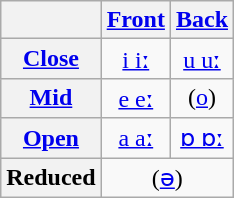<table class="wikitable">
<tr>
<th></th>
<th><a href='#'>Front</a></th>
<th><a href='#'>Back</a></th>
</tr>
<tr>
<th><a href='#'>Close</a></th>
<td align=center><a href='#'>i iː</a></td>
<td align=center><a href='#'>u uː</a></td>
</tr>
<tr>
<th><a href='#'>Mid</a></th>
<td align=center><a href='#'>e eː</a></td>
<td align=center>(<a href='#'>o</a>)</td>
</tr>
<tr>
<th><a href='#'>Open</a></th>
<td align=center><a href='#'>a aː</a></td>
<td align=center><a href='#'>ɒ ɒː</a></td>
</tr>
<tr>
<th>Reduced</th>
<td colspan=2 align=center>(<a href='#'>ə</a>)</td>
</tr>
</table>
